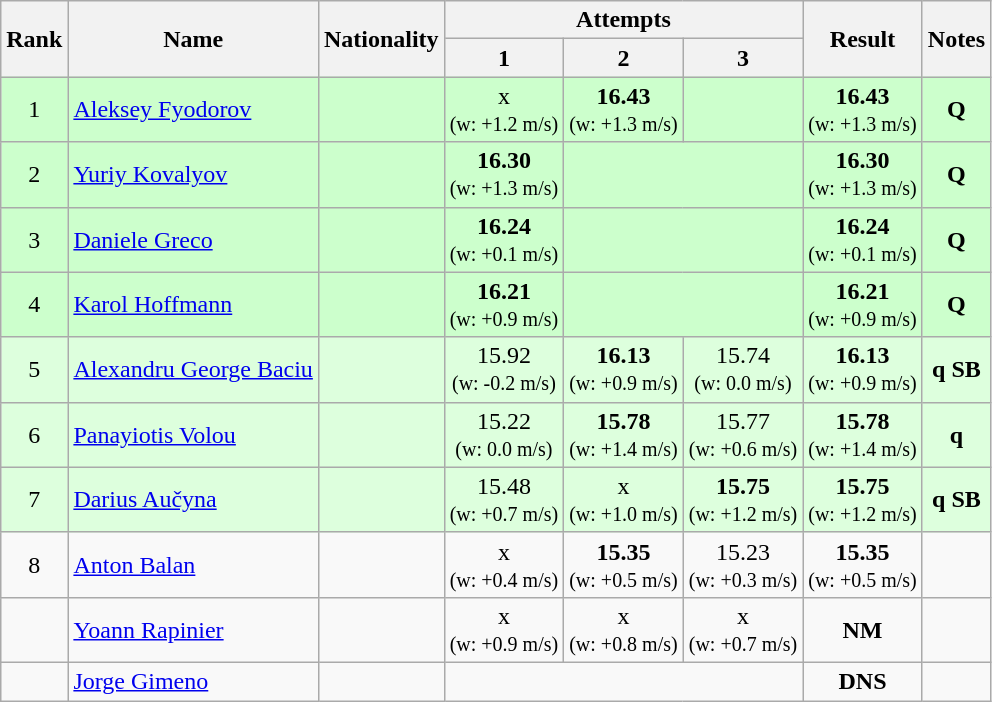<table class="wikitable sortable" style="text-align:center">
<tr>
<th rowspan=2>Rank</th>
<th rowspan=2>Name</th>
<th rowspan=2>Nationality</th>
<th colspan=3>Attempts</th>
<th rowspan=2>Result</th>
<th rowspan=2>Notes</th>
</tr>
<tr>
<th>1</th>
<th>2</th>
<th>3</th>
</tr>
<tr bgcolor=ccffcc>
<td>1</td>
<td align=left><a href='#'>Aleksey Fyodorov</a></td>
<td align=left></td>
<td>x <br><small>(w: +1.2 m/s)</small></td>
<td><strong>16.43</strong> <br><small>(w: +1.3 m/s)</small></td>
<td></td>
<td><strong>16.43</strong> <br><small>(w: +1.3 m/s)</small></td>
<td><strong>Q</strong></td>
</tr>
<tr bgcolor=ccffcc>
<td>2</td>
<td align=left><a href='#'>Yuriy Kovalyov</a></td>
<td align=left></td>
<td><strong>16.30</strong> <br><small>(w: +1.3 m/s)</small></td>
<td colspan=2></td>
<td><strong>16.30</strong> <br><small>(w: +1.3 m/s)</small></td>
<td><strong>Q</strong></td>
</tr>
<tr bgcolor=ccffcc>
<td>3</td>
<td align=left><a href='#'>Daniele Greco</a></td>
<td align=left></td>
<td><strong>16.24</strong> <br><small>(w: +0.1 m/s)</small></td>
<td colspan=2></td>
<td><strong>16.24</strong> <br><small>(w: +0.1 m/s)</small></td>
<td><strong>Q</strong></td>
</tr>
<tr bgcolor=ccffcc>
<td>4</td>
<td align=left><a href='#'>Karol Hoffmann</a></td>
<td align=left></td>
<td><strong>16.21</strong> <br><small>(w: +0.9 m/s)</small></td>
<td colspan=2></td>
<td><strong>16.21</strong> <br><small>(w: +0.9 m/s)</small></td>
<td><strong>Q</strong></td>
</tr>
<tr bgcolor=ddffdd>
<td>5</td>
<td align=left><a href='#'>Alexandru George Baciu</a></td>
<td align=left></td>
<td>15.92 <br><small>(w: -0.2 m/s)</small></td>
<td><strong>16.13</strong> <br><small>(w: +0.9 m/s)</small></td>
<td>15.74 <br><small>(w: 0.0 m/s)</small></td>
<td><strong>16.13</strong> <br><small>(w: +0.9 m/s)</small></td>
<td><strong>q SB</strong></td>
</tr>
<tr bgcolor=ddffdd>
<td>6</td>
<td align=left><a href='#'>Panayiotis Volou</a></td>
<td align=left></td>
<td>15.22 <br><small>(w: 0.0 m/s)</small></td>
<td><strong>15.78</strong> <br><small>(w: +1.4 m/s)</small></td>
<td>15.77 <br><small>(w: +0.6 m/s)</small></td>
<td><strong>15.78</strong> <br><small>(w: +1.4 m/s)</small></td>
<td><strong>q</strong></td>
</tr>
<tr bgcolor=ddffdd>
<td>7</td>
<td align=left><a href='#'>Darius Aučyna</a></td>
<td align=left></td>
<td>15.48 <br><small>(w: +0.7 m/s)</small></td>
<td>x <br><small>(w: +1.0 m/s)</small></td>
<td><strong>15.75</strong> <br><small>(w: +1.2 m/s)</small></td>
<td><strong>15.75</strong> <br><small>(w: +1.2 m/s)</small></td>
<td><strong>q SB</strong></td>
</tr>
<tr>
<td>8</td>
<td align=left><a href='#'>Anton Balan</a></td>
<td align=left></td>
<td>x <br><small>(w: +0.4 m/s)</small></td>
<td><strong>15.35</strong> <br><small>(w: +0.5 m/s)</small></td>
<td>15.23 <br><small>(w: +0.3 m/s)</small></td>
<td><strong>15.35</strong> <br><small>(w: +0.5 m/s)</small></td>
<td></td>
</tr>
<tr>
<td></td>
<td align=left><a href='#'>Yoann Rapinier</a></td>
<td align=left></td>
<td>x <br><small>(w: +0.9 m/s)</small></td>
<td>x <br><small>(w: +0.8 m/s)</small></td>
<td>x <br><small>(w: +0.7 m/s)</small></td>
<td><strong>NM</strong></td>
<td></td>
</tr>
<tr>
<td></td>
<td align=left><a href='#'>Jorge Gimeno</a></td>
<td align=left></td>
<td colspan=3></td>
<td><strong>DNS</strong></td>
<td></td>
</tr>
</table>
